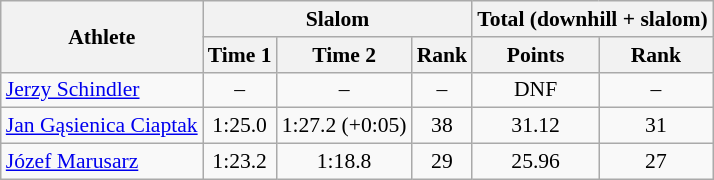<table class="wikitable" style="font-size:90%">
<tr>
<th rowspan="2">Athlete</th>
<th colspan="3">Slalom</th>
<th colspan="2">Total (downhill + slalom)</th>
</tr>
<tr>
<th>Time 1</th>
<th>Time 2</th>
<th>Rank</th>
<th>Points</th>
<th>Rank</th>
</tr>
<tr>
<td><a href='#'>Jerzy Schindler</a></td>
<td align="center">–</td>
<td align="center">–</td>
<td align="center">–</td>
<td align="center">DNF</td>
<td align="center">–</td>
</tr>
<tr>
<td><a href='#'>Jan Gąsienica Ciaptak</a></td>
<td align="center">1:25.0</td>
<td align="center">1:27.2 (+0:05)</td>
<td align="center">38</td>
<td align="center">31.12</td>
<td align="center">31</td>
</tr>
<tr>
<td><a href='#'>Józef Marusarz</a></td>
<td align="center">1:23.2</td>
<td align="center">1:18.8</td>
<td align="center">29</td>
<td align="center">25.96</td>
<td align="center">27</td>
</tr>
</table>
